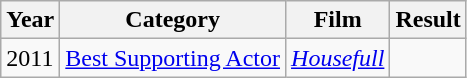<table class="wikitable">
<tr>
<th>Year</th>
<th>Category</th>
<th>Film</th>
<th>Result</th>
</tr>
<tr>
<td>2011</td>
<td><a href='#'>Best Supporting Actor</a></td>
<td><em><a href='#'>Housefull</a></em></td>
<td></td>
</tr>
</table>
